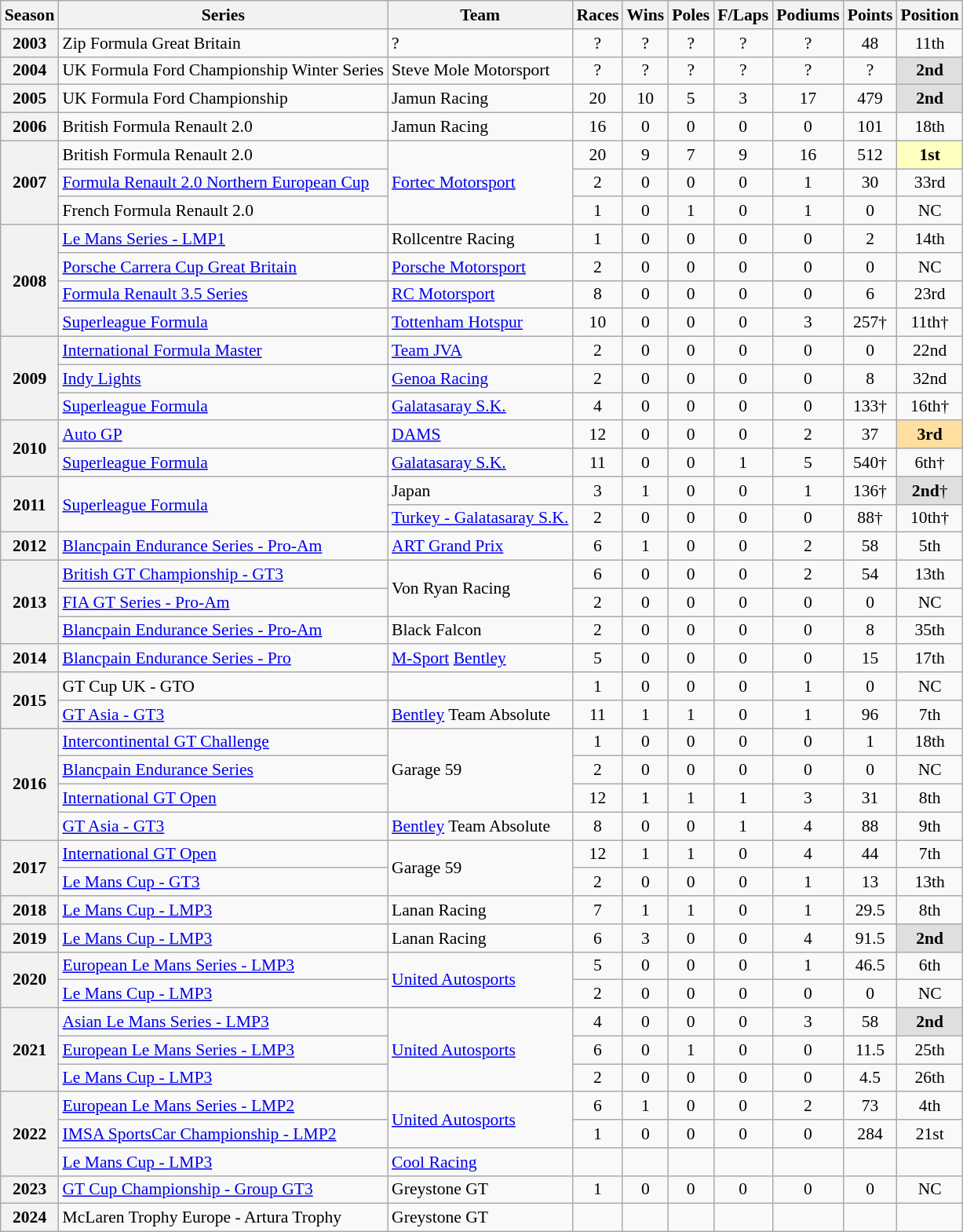<table class="wikitable" style="font-size: 90%; text-align:center">
<tr>
<th>Season</th>
<th>Series</th>
<th>Team</th>
<th>Races</th>
<th>Wins</th>
<th>Poles</th>
<th>F/Laps</th>
<th>Podiums</th>
<th>Points</th>
<th>Position</th>
</tr>
<tr>
<th>2003</th>
<td align=left>Zip Formula Great Britain</td>
<td align=left>?</td>
<td>?</td>
<td>?</td>
<td>?</td>
<td>?</td>
<td>?</td>
<td>48</td>
<td>11th</td>
</tr>
<tr>
<th>2004</th>
<td align=left>UK Formula Ford Championship Winter Series</td>
<td align=left>Steve Mole Motorsport</td>
<td>?</td>
<td>?</td>
<td>?</td>
<td>?</td>
<td>?</td>
<td>?</td>
<td style="background:#DFDFDF;"><strong>2nd</strong></td>
</tr>
<tr>
<th>2005</th>
<td align=left>UK Formula Ford Championship</td>
<td align=left>Jamun Racing</td>
<td>20</td>
<td>10</td>
<td>5</td>
<td>3</td>
<td>17</td>
<td>479</td>
<td style="background:#DFDFDF;"><strong>2nd</strong></td>
</tr>
<tr>
<th>2006</th>
<td align=left>British Formula Renault 2.0</td>
<td align=left>Jamun Racing</td>
<td>16</td>
<td>0</td>
<td>0</td>
<td>0</td>
<td>0</td>
<td>101</td>
<td>18th</td>
</tr>
<tr>
<th rowspan=3>2007</th>
<td align=left>British Formula Renault 2.0</td>
<td align=left rowspan=3><a href='#'>Fortec Motorsport</a></td>
<td>20</td>
<td>9</td>
<td>7</td>
<td>9</td>
<td>16</td>
<td>512</td>
<td style="background:#FFFFBF;"><strong>1st</strong></td>
</tr>
<tr>
<td align=left><a href='#'>Formula Renault 2.0 Northern European Cup</a></td>
<td>2</td>
<td>0</td>
<td>0</td>
<td>0</td>
<td>1</td>
<td>30</td>
<td>33rd</td>
</tr>
<tr>
<td align=left>French Formula Renault 2.0</td>
<td>1</td>
<td>0</td>
<td>1</td>
<td>0</td>
<td>1</td>
<td>0</td>
<td>NC</td>
</tr>
<tr>
<th rowspan=4>2008</th>
<td align=left><a href='#'>Le Mans Series - LMP1</a></td>
<td align=left>Rollcentre Racing</td>
<td>1</td>
<td>0</td>
<td>0</td>
<td>0</td>
<td>0</td>
<td>2</td>
<td>14th</td>
</tr>
<tr>
<td align=left><a href='#'>Porsche Carrera Cup Great Britain</a></td>
<td align=left><a href='#'>Porsche Motorsport</a></td>
<td>2</td>
<td>0</td>
<td>0</td>
<td>0</td>
<td>0</td>
<td>0</td>
<td>NC</td>
</tr>
<tr>
<td align=left><a href='#'>Formula Renault 3.5 Series</a></td>
<td align=left><a href='#'>RC Motorsport</a></td>
<td>8</td>
<td>0</td>
<td>0</td>
<td>0</td>
<td>0</td>
<td>6</td>
<td>23rd</td>
</tr>
<tr>
<td align=left><a href='#'>Superleague Formula</a></td>
<td align=left><a href='#'>Tottenham Hotspur</a></td>
<td>10</td>
<td>0</td>
<td>0</td>
<td>0</td>
<td>3</td>
<td>257†</td>
<td>11th†</td>
</tr>
<tr>
<th rowspan=3>2009</th>
<td align=left><a href='#'>International Formula Master</a></td>
<td align=left><a href='#'>Team JVA</a></td>
<td>2</td>
<td>0</td>
<td>0</td>
<td>0</td>
<td>0</td>
<td>0</td>
<td>22nd</td>
</tr>
<tr>
<td align=left><a href='#'>Indy Lights</a></td>
<td align=left><a href='#'>Genoa Racing</a></td>
<td>2</td>
<td>0</td>
<td>0</td>
<td>0</td>
<td>0</td>
<td>8</td>
<td>32nd</td>
</tr>
<tr>
<td align=left><a href='#'>Superleague Formula</a></td>
<td align=left><a href='#'>Galatasaray S.K.</a></td>
<td>4</td>
<td>0</td>
<td>0</td>
<td>0</td>
<td>0</td>
<td>133†</td>
<td>16th†</td>
</tr>
<tr>
<th rowspan=2>2010</th>
<td align=left><a href='#'>Auto GP</a></td>
<td align=left><a href='#'>DAMS</a></td>
<td>12</td>
<td>0</td>
<td>0</td>
<td>0</td>
<td>2</td>
<td>37</td>
<td style="background:#ffdf9f;"><strong>3rd</strong></td>
</tr>
<tr>
<td align=left><a href='#'>Superleague Formula</a></td>
<td align=left><a href='#'>Galatasaray S.K.</a></td>
<td>11</td>
<td>0</td>
<td>0</td>
<td>1</td>
<td>5</td>
<td>540†</td>
<td>6th†</td>
</tr>
<tr>
<th rowspan=2>2011</th>
<td rowspan=2 align=left><a href='#'>Superleague Formula</a></td>
<td align=left>Japan</td>
<td>3</td>
<td>1</td>
<td>0</td>
<td>0</td>
<td>1</td>
<td>136†</td>
<td style="background:#DFDFDF;"><strong>2nd</strong>†</td>
</tr>
<tr>
<td align=left><a href='#'>Turkey - Galatasaray S.K.</a></td>
<td>2</td>
<td>0</td>
<td>0</td>
<td>0</td>
<td>0</td>
<td>88†</td>
<td>10th†</td>
</tr>
<tr>
<th>2012</th>
<td align=left><a href='#'>Blancpain Endurance Series - Pro-Am</a></td>
<td align=left><a href='#'>ART Grand Prix</a></td>
<td>6</td>
<td>1</td>
<td>0</td>
<td>0</td>
<td>2</td>
<td>58</td>
<td>5th</td>
</tr>
<tr>
<th rowspan=3>2013</th>
<td align=left><a href='#'>British GT Championship - GT3</a></td>
<td rowspan="2" align="left">Von Ryan Racing</td>
<td>6</td>
<td>0</td>
<td>0</td>
<td>0</td>
<td>2</td>
<td>54</td>
<td>13th</td>
</tr>
<tr>
<td align="left"><a href='#'>FIA GT Series - Pro-Am</a></td>
<td>2</td>
<td>0</td>
<td>0</td>
<td>0</td>
<td>0</td>
<td>0</td>
<td>NC</td>
</tr>
<tr>
<td align="left"><a href='#'>Blancpain Endurance Series - Pro-Am</a></td>
<td align="left">Black Falcon</td>
<td>2</td>
<td>0</td>
<td>0</td>
<td>0</td>
<td>0</td>
<td>8</td>
<td>35th</td>
</tr>
<tr>
<th>2014</th>
<td align=left><a href='#'>Blancpain Endurance Series - Pro</a></td>
<td align=left><a href='#'>M-Sport</a> <a href='#'>Bentley</a></td>
<td>5</td>
<td>0</td>
<td>0</td>
<td>0</td>
<td>0</td>
<td>15</td>
<td>17th</td>
</tr>
<tr>
<th rowspan=2>2015</th>
<td align=left>GT Cup UK - GTO</td>
<td align=left></td>
<td>1</td>
<td>0</td>
<td>0</td>
<td>0</td>
<td>1</td>
<td>0</td>
<td>NC</td>
</tr>
<tr>
<td align=left><a href='#'>GT Asia - GT3</a></td>
<td align=left><a href='#'>Bentley</a> Team Absolute</td>
<td>11</td>
<td>1</td>
<td>1</td>
<td>0</td>
<td>1</td>
<td>96</td>
<td>7th</td>
</tr>
<tr>
<th rowspan=4>2016</th>
<td align=left><a href='#'>Intercontinental GT Challenge</a></td>
<td rowspan="3" align="left">Garage 59</td>
<td>1</td>
<td>0</td>
<td>0</td>
<td>0</td>
<td>0</td>
<td>1</td>
<td>18th</td>
</tr>
<tr>
<td align=left><a href='#'>Blancpain Endurance Series</a></td>
<td>2</td>
<td>0</td>
<td>0</td>
<td>0</td>
<td>0</td>
<td>0</td>
<td>NC</td>
</tr>
<tr>
<td align="left"><a href='#'>International GT Open</a></td>
<td>12</td>
<td>1</td>
<td>1</td>
<td>1</td>
<td>3</td>
<td>31</td>
<td>8th</td>
</tr>
<tr>
<td align="left"><a href='#'>GT Asia - GT3</a></td>
<td align="left"><a href='#'>Bentley</a> Team Absolute</td>
<td>8</td>
<td>0</td>
<td>0</td>
<td>1</td>
<td>4</td>
<td>88</td>
<td>9th</td>
</tr>
<tr>
<th rowspan=2>2017</th>
<td align=left><a href='#'>International GT Open</a></td>
<td rowspan="2" align="left">Garage 59</td>
<td>12</td>
<td>1</td>
<td>1</td>
<td>0</td>
<td>4</td>
<td>44</td>
<td>7th</td>
</tr>
<tr>
<td align=left><a href='#'>Le Mans Cup - GT3</a></td>
<td>2</td>
<td>0</td>
<td>0</td>
<td>0</td>
<td>1</td>
<td>13</td>
<td>13th</td>
</tr>
<tr>
<th>2018</th>
<td align=left><a href='#'>Le Mans Cup - LMP3</a></td>
<td align=left>Lanan Racing</td>
<td>7</td>
<td>1</td>
<td>1</td>
<td>0</td>
<td>1</td>
<td>29.5</td>
<td>8th</td>
</tr>
<tr>
<th>2019</th>
<td align=left><a href='#'>Le Mans Cup - LMP3</a></td>
<td align=left>Lanan Racing</td>
<td>6</td>
<td>3</td>
<td>0</td>
<td>0</td>
<td>4</td>
<td>91.5</td>
<td style="background:#DFDFDF;"><strong>2nd</strong></td>
</tr>
<tr>
<th rowspan=2>2020</th>
<td align=left><a href='#'>European Le Mans Series - LMP3</a></td>
<td rowspan="2" align="left"><a href='#'>United Autosports</a></td>
<td>5</td>
<td>0</td>
<td>0</td>
<td>0</td>
<td>1</td>
<td>46.5</td>
<td>6th</td>
</tr>
<tr>
<td align=left><a href='#'>Le Mans Cup - LMP3</a></td>
<td>2</td>
<td>0</td>
<td>0</td>
<td>0</td>
<td>0</td>
<td>0</td>
<td>NC</td>
</tr>
<tr>
<th rowspan="3">2021</th>
<td align=left><a href='#'>Asian Le Mans Series - LMP3</a></td>
<td rowspan="3" align="left"><a href='#'>United Autosports</a></td>
<td>4</td>
<td>0</td>
<td>0</td>
<td>0</td>
<td>3</td>
<td>58</td>
<td style="background:#DFDFDF;"><strong>2nd</strong></td>
</tr>
<tr>
<td align=left><a href='#'>European Le Mans Series - LMP3</a></td>
<td>6</td>
<td>0</td>
<td>1</td>
<td>0</td>
<td>0</td>
<td>11.5</td>
<td>25th</td>
</tr>
<tr>
<td align=left><a href='#'>Le Mans Cup - LMP3</a></td>
<td>2</td>
<td>0</td>
<td>0</td>
<td>0</td>
<td>0</td>
<td>4.5</td>
<td>26th</td>
</tr>
<tr>
<th rowspan="3">2022</th>
<td align=left><a href='#'>European Le Mans Series - LMP2</a></td>
<td align=left rowspan=2><a href='#'>United Autosports</a></td>
<td>6</td>
<td>1</td>
<td>0</td>
<td>0</td>
<td>2</td>
<td>73</td>
<td>4th</td>
</tr>
<tr>
<td align=left><a href='#'>IMSA SportsCar Championship - LMP2</a></td>
<td>1</td>
<td>0</td>
<td>0</td>
<td>0</td>
<td>0</td>
<td>284</td>
<td>21st</td>
</tr>
<tr>
<td align=left><a href='#'>Le Mans Cup - LMP3</a></td>
<td align=left><a href='#'>Cool Racing</a></td>
<td></td>
<td></td>
<td></td>
<td></td>
<td></td>
<td></td>
<td></td>
</tr>
<tr>
<th>2023</th>
<td align=left><a href='#'>GT Cup Championship - Group GT3</a></td>
<td align=left>Greystone GT</td>
<td>1</td>
<td>0</td>
<td>0</td>
<td>0</td>
<td>0</td>
<td>0</td>
<td>NC</td>
</tr>
<tr>
<th>2024</th>
<td align=left>McLaren Trophy Europe - Artura Trophy</td>
<td align=left>Greystone GT</td>
<td></td>
<td></td>
<td></td>
<td></td>
<td></td>
<td></td>
<td></td>
</tr>
</table>
